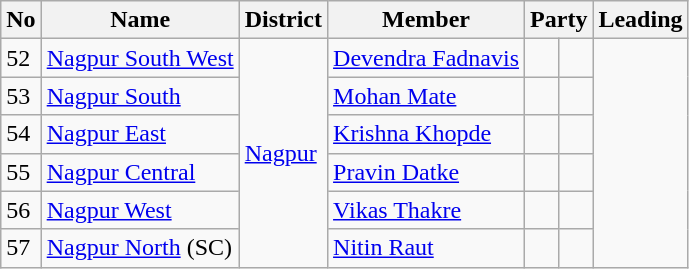<table class="wikitable">
<tr>
<th>No</th>
<th>Name</th>
<th>District</th>
<th>Member</th>
<th colspan="2">Party</th>
<th colspan=2>Leading<br></th>
</tr>
<tr>
<td>52</td>
<td><a href='#'>Nagpur South West</a></td>
<td rowspan="6"><a href='#'>Nagpur</a></td>
<td><a href='#'>Devendra Fadnavis</a></td>
<td></td>
<td></td>
</tr>
<tr>
<td>53</td>
<td><a href='#'>Nagpur South</a></td>
<td><a href='#'>Mohan Mate</a></td>
<td></td>
<td></td>
</tr>
<tr>
<td>54</td>
<td><a href='#'>Nagpur East</a></td>
<td><a href='#'>Krishna Khopde</a></td>
<td></td>
<td></td>
</tr>
<tr>
<td>55</td>
<td><a href='#'>Nagpur Central</a></td>
<td><a href='#'>Pravin Datke</a></td>
<td></td>
<td></td>
</tr>
<tr>
<td>56</td>
<td><a href='#'>Nagpur West</a></td>
<td><a href='#'>Vikas Thakre</a></td>
<td></td>
<td></td>
</tr>
<tr>
<td>57</td>
<td><a href='#'>Nagpur North</a> (SC)</td>
<td><a href='#'>Nitin Raut</a></td>
<td></td>
<td></td>
</tr>
</table>
